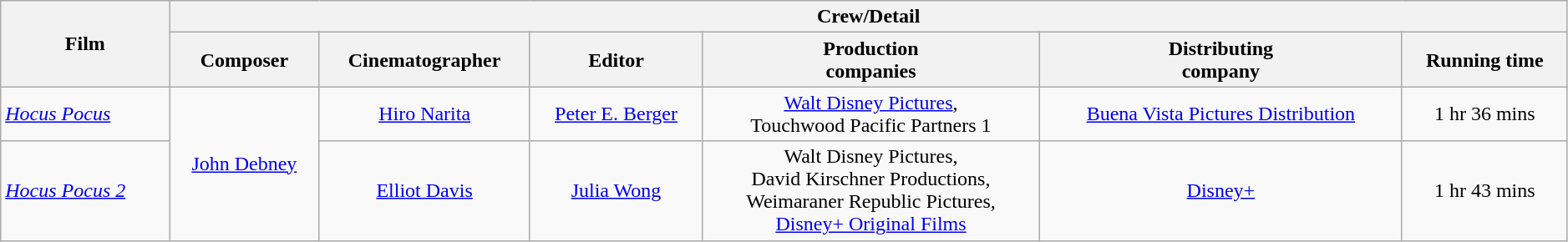<table class="wikitable sortable" style="text-align:center; width:99%;">
<tr>
<th rowspan="2">Film</th>
<th colspan="7">Crew/Detail</th>
</tr>
<tr>
<th style="text-align:center;">Composer</th>
<th style="text-align:center;">Cinematographer</th>
<th style="text-align:center;">Editor</th>
<th style="text-align:center;">Production <br>companies</th>
<th style="text-align:center;">Distributing <br>company</th>
<th style="text-align:center;">Running time</th>
</tr>
<tr>
<td style="text-align:left"><em><a href='#'>Hocus Pocus</a></em></td>
<td rowspan="2"><a href='#'>John Debney</a></td>
<td><a href='#'>Hiro Narita</a></td>
<td><a href='#'>Peter E. Berger</a></td>
<td><a href='#'>Walt Disney Pictures</a>, <br>Touchwood Pacific Partners 1</td>
<td><a href='#'>Buena Vista Pictures Distribution</a></td>
<td>1 hr 36 mins</td>
</tr>
<tr>
<td style="text-align:left"><em><a href='#'>Hocus Pocus 2</a></em></td>
<td><a href='#'>Elliot Davis</a></td>
<td><a href='#'>Julia Wong</a></td>
<td>Walt Disney Pictures, <br>David Kirschner Productions, <br>Weimaraner Republic Pictures, <br><a href='#'>Disney+ Original Films</a></td>
<td><a href='#'>Disney+</a></td>
<td>1 hr 43 mins</td>
</tr>
</table>
